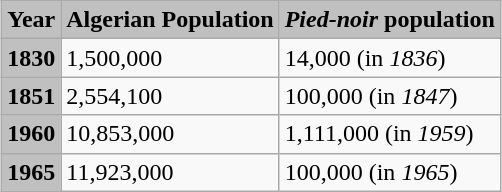<table class="wikitable" style="margin: 1em auto 1em auto">
<tr>
<th style="background:silver">Year</th>
<th style="background:silver">Algerian Population</th>
<th style="background:silver"><em>Pied-noir</em> population</th>
</tr>
<tr>
<th style="background:silver">1830</th>
<td>1,500,000</td>
<td>14,000 (in <em>1836</em>)</td>
</tr>
<tr>
<th style="background:silver">1851</th>
<td>2,554,100</td>
<td>100,000 (in <em>1847</em>)</td>
</tr>
<tr>
<th style="background:silver">1960</th>
<td>10,853,000</td>
<td>1,111,000 (in <em>1959</em>)</td>
</tr>
<tr>
<th style="background:silver">1965</th>
<td>11,923,000</td>
<td>100,000 (in <em>1965</em>)</td>
</tr>
</table>
